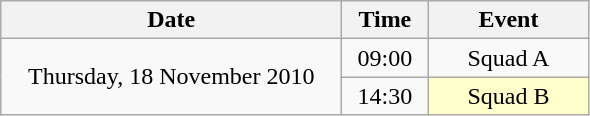<table class = "wikitable" style="text-align:center;">
<tr>
<th width=220>Date</th>
<th width=50>Time</th>
<th width=100>Event</th>
</tr>
<tr>
<td rowspan=2>Thursday, 18 November 2010</td>
<td>09:00</td>
<td>Squad A</td>
</tr>
<tr>
<td>14:30</td>
<td bgcolor=ffffcc>Squad B</td>
</tr>
</table>
